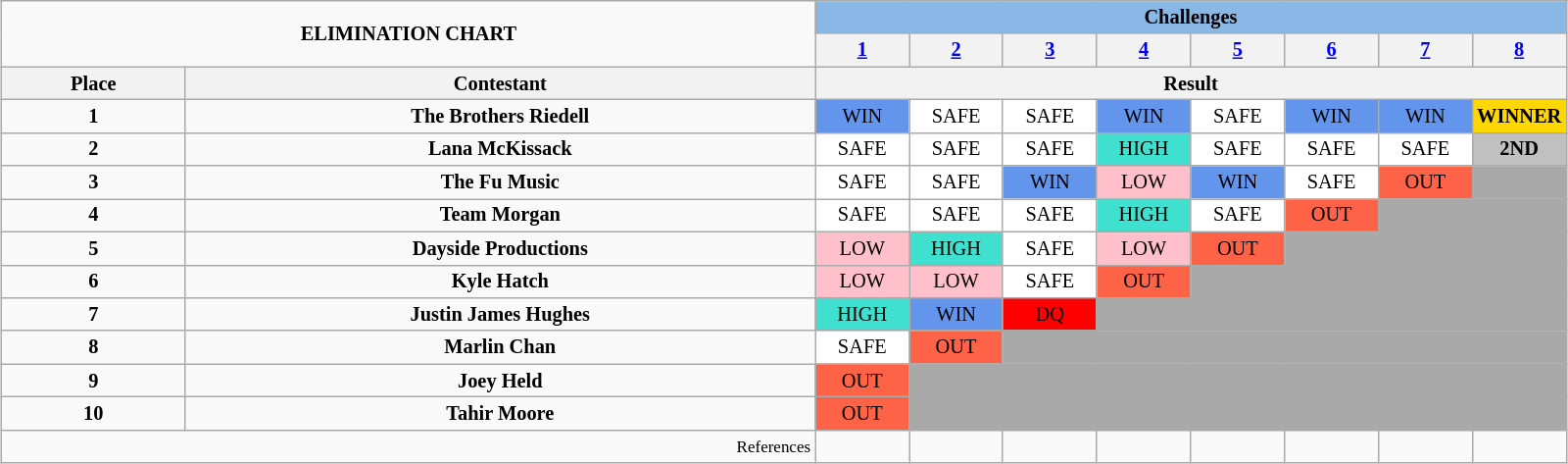<table class="wikitable" style="margin:1em auto; text-align:center; font-size:85%">
<tr>
<td colspan=2 rowspan=2><strong>ELIMINATION CHART</strong></td>
<td colspan="8" style="background:#8ab8e6;"><strong>Challenges</strong></td>
</tr>
<tr>
<th width=6%><a href='#'>1</a></th>
<th width=6%><a href='#'>2</a></th>
<th width=6%><a href='#'>3</a></th>
<th width=6%><a href='#'>4</a></th>
<th width=6%><a href='#'>5</a></th>
<th width=6%><a href='#'>6</a></th>
<th width=6%><a href='#'>7</a></th>
<th width=6%><a href='#'>8</a></th>
</tr>
<tr>
<th>Place</th>
<th>Contestant</th>
<th colspan="14">Result</th>
</tr>
<tr>
<td><strong>1</strong></td>
<td><strong>The Brothers Riedell</strong></td>
<td style="background:cornflowerblue">WIN</td>
<td style="background:white">SAFE</td>
<td style="background:white">SAFE</td>
<td style="background:cornflowerblue">WIN</td>
<td style="background:white">SAFE</td>
<td style="background:cornflowerblue">WIN</td>
<td style="background:cornflowerblue">WIN</td>
<td style="background:gold;"><strong>WINNER</strong></td>
</tr>
<tr>
<td><strong>2</strong></td>
<td><strong>Lana McKissack</strong></td>
<td style="background:white">SAFE</td>
<td style="background:white">SAFE</td>
<td style="background:white">SAFE</td>
<td style="background:turquoise">HIGH</td>
<td style="background:white">SAFE</td>
<td style="background:white">SAFE</td>
<td style="background:white">SAFE</td>
<td style="background:silver"><strong>2ND</strong></td>
</tr>
<tr>
<td><strong>3</strong></td>
<td><strong>The Fu Music</strong></td>
<td style="background:white">SAFE</td>
<td style="background:white">SAFE</td>
<td style="background:cornflowerblue">WIN</td>
<td style="background:pink">LOW</td>
<td style="background:cornflowerblue">WIN</td>
<td style="background:white">SAFE</td>
<td style="background:tomato">OUT</td>
<td style="background:darkgrey"></td>
</tr>
<tr>
<td><strong>4</strong></td>
<td><strong>Team Morgan</strong></td>
<td style="background:white">SAFE</td>
<td style="background:white">SAFE</td>
<td style="background:white">SAFE</td>
<td style="background:turquoise">HIGH</td>
<td style="background:white">SAFE</td>
<td style="background:tomato">OUT</td>
<td style="background:darkgrey" colspan=2></td>
</tr>
<tr>
<td><strong>5</strong></td>
<td><strong>Dayside Productions</strong></td>
<td style="background:pink">LOW</td>
<td style="background:turquoise">HIGH</td>
<td style="background:white">SAFE</td>
<td style="background:pink">LOW</td>
<td style="background:tomato">OUT</td>
<td style="background:darkgrey" colspan=3></td>
</tr>
<tr>
<td><strong>6</strong></td>
<td><strong>Kyle Hatch</strong></td>
<td style="background:pink">LOW</td>
<td style="background:pink">LOW</td>
<td style="background:white">SAFE</td>
<td style="background:tomato">OUT</td>
<td style="background:darkgrey" colspan=4></td>
</tr>
<tr>
<td><strong>7</strong></td>
<td><strong>Justin James Hughes</strong></td>
<td style="background:turquoise">HIGH</td>
<td style="background:cornflowerblue">WIN</td>
<td style="background:red">DQ</td>
<td style="background:darkgrey" colspan=5></td>
</tr>
<tr>
<td><strong>8</strong></td>
<td><strong>Marlin Chan</strong></td>
<td style="background:white">SAFE</td>
<td style="background:tomato">OUT</td>
<td style="background:darkgrey" colspan=6></td>
</tr>
<tr>
<td><strong>9</strong></td>
<td><strong>Joey Held</strong></td>
<td style="background:tomato">OUT</td>
<td style="background:darkgrey" colspan=7></td>
</tr>
<tr>
<td><strong>10</strong></td>
<td><strong>Tahir Moore</strong></td>
<td style="background:tomato">OUT</td>
<td style="background:darkgrey" colspan=8></td>
</tr>
<tr>
<td colspan=2 align=right><small>References</small></td>
<td></td>
<td></td>
<td></td>
<td></td>
<td></td>
<td></td>
<td></td>
<td></td>
</tr>
</table>
